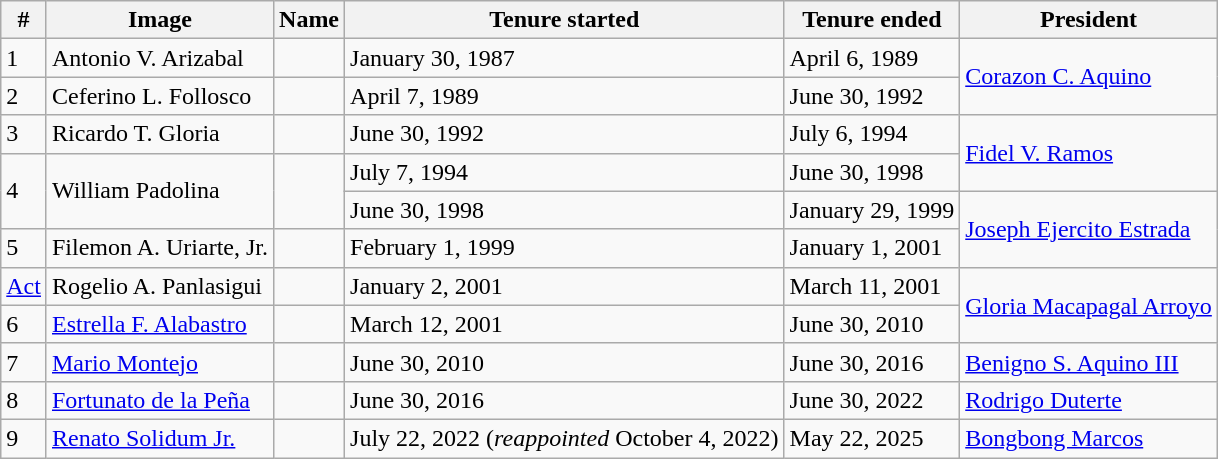<table class=wikitable>
<tr>
<th>#</th>
<th>Image</th>
<th>Name</th>
<th>Tenure started</th>
<th>Tenure ended</th>
<th>President</th>
</tr>
<tr>
<td>1</td>
<td>Antonio V. Arizabal</td>
<td></td>
<td>January 30, 1987</td>
<td>April 6, 1989</td>
<td rowspan=2><a href='#'>Corazon C. Aquino</a></td>
</tr>
<tr>
<td>2</td>
<td>Ceferino L. Follosco</td>
<td></td>
<td>April 7, 1989</td>
<td>June 30, 1992</td>
</tr>
<tr>
<td>3</td>
<td>Ricardo T. Gloria</td>
<td></td>
<td>June 30, 1992</td>
<td>July 6, 1994</td>
<td rowspan=2><a href='#'>Fidel V. Ramos</a></td>
</tr>
<tr>
<td rowspan=2>4</td>
<td rowspan=2>William Padolina</td>
<td rowspan=2></td>
<td>July 7, 1994</td>
<td>June 30, 1998</td>
</tr>
<tr>
<td>June 30, 1998</td>
<td>January 29, 1999</td>
<td rowspan=2><a href='#'>Joseph Ejercito Estrada</a></td>
</tr>
<tr>
<td>5</td>
<td>Filemon A. Uriarte, Jr.</td>
<td></td>
<td>February 1, 1999</td>
<td>January 1, 2001</td>
</tr>
<tr>
<td><a href='#'>Act</a></td>
<td>Rogelio A. Panlasigui</td>
<td></td>
<td>January 2, 2001</td>
<td>March 11, 2001</td>
<td rowspan=2><a href='#'>Gloria Macapagal Arroyo</a></td>
</tr>
<tr>
<td>6</td>
<td><a href='#'>Estrella F. Alabastro</a></td>
<td></td>
<td>March 12, 2001</td>
<td>June 30, 2010</td>
</tr>
<tr>
<td>7</td>
<td><a href='#'>Mario Montejo</a></td>
<td></td>
<td>June 30, 2010</td>
<td>June 30, 2016</td>
<td><a href='#'>Benigno S. Aquino III</a></td>
</tr>
<tr>
<td>8</td>
<td><a href='#'>Fortunato de la Peña</a></td>
<td></td>
<td>June 30, 2016</td>
<td>June 30, 2022</td>
<td><a href='#'>Rodrigo Duterte</a></td>
</tr>
<tr>
<td>9</td>
<td><a href='#'>Renato Solidum Jr.</a></td>
<td></td>
<td>July 22, 2022 (<em>reappointed</em> October 4, 2022)</td>
<td>May 22, 2025</td>
<td><a href='#'>Bongbong Marcos</a></td>
</tr>
</table>
